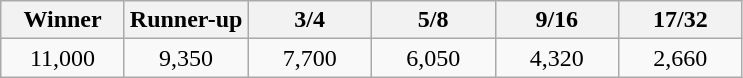<table class="wikitable" style="text-align:center">
<tr>
<th width="75">Winner</th>
<th width="75">Runner-up</th>
<th width="75">3/4</th>
<th width="75">5/8</th>
<th width="75">9/16</th>
<th width="75">17/32</th>
</tr>
<tr>
<td>11,000</td>
<td>9,350</td>
<td>7,700</td>
<td>6,050</td>
<td>4,320</td>
<td>2,660</td>
</tr>
</table>
